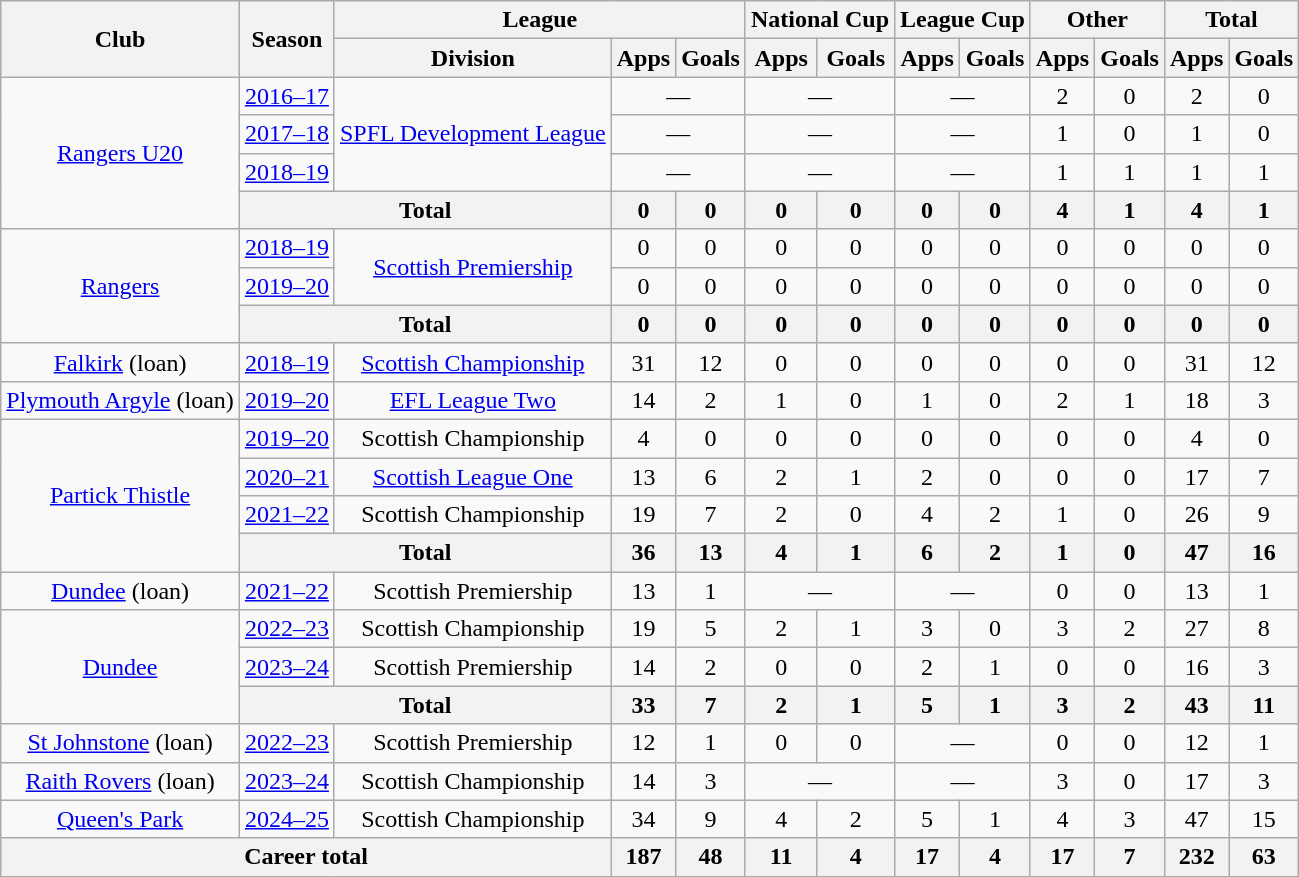<table class="wikitable" style="text-align: center">
<tr>
<th rowspan="2">Club</th>
<th rowspan="2">Season</th>
<th colspan="3">League</th>
<th colspan="2">National Cup</th>
<th colspan="2">League Cup</th>
<th colspan="2">Other</th>
<th colspan="2">Total</th>
</tr>
<tr>
<th>Division</th>
<th>Apps</th>
<th>Goals</th>
<th>Apps</th>
<th>Goals</th>
<th>Apps</th>
<th>Goals</th>
<th>Apps</th>
<th>Goals</th>
<th>Apps</th>
<th>Goals</th>
</tr>
<tr>
<td rowspan="4"><a href='#'>Rangers U20</a></td>
<td><a href='#'>2016–17</a></td>
<td rowspan="3"><a href='#'>SPFL Development League</a></td>
<td colspan="2">—</td>
<td colspan="2">—</td>
<td colspan="2">—</td>
<td>2</td>
<td>0</td>
<td>2</td>
<td>0</td>
</tr>
<tr>
<td><a href='#'>2017–18</a></td>
<td colspan="2">—</td>
<td colspan="2">—</td>
<td colspan="2">—</td>
<td>1</td>
<td>0</td>
<td>1</td>
<td>0</td>
</tr>
<tr>
<td><a href='#'>2018–19</a></td>
<td colspan="2">—</td>
<td colspan="2">—</td>
<td colspan="2">—</td>
<td>1</td>
<td>1</td>
<td>1</td>
<td>1</td>
</tr>
<tr>
<th colspan="2">Total</th>
<th>0</th>
<th>0</th>
<th>0</th>
<th>0</th>
<th>0</th>
<th>0</th>
<th>4</th>
<th>1</th>
<th>4</th>
<th>1</th>
</tr>
<tr>
<td rowspan="3"><a href='#'>Rangers</a></td>
<td><a href='#'>2018–19</a></td>
<td rowspan="2"><a href='#'>Scottish Premiership</a></td>
<td>0</td>
<td>0</td>
<td>0</td>
<td>0</td>
<td>0</td>
<td>0</td>
<td>0</td>
<td>0</td>
<td>0</td>
<td>0</td>
</tr>
<tr>
<td><a href='#'>2019–20</a></td>
<td>0</td>
<td>0</td>
<td>0</td>
<td>0</td>
<td>0</td>
<td>0</td>
<td>0</td>
<td>0</td>
<td>0</td>
<td>0</td>
</tr>
<tr>
<th colspan="2">Total</th>
<th>0</th>
<th>0</th>
<th>0</th>
<th>0</th>
<th>0</th>
<th>0</th>
<th>0</th>
<th>0</th>
<th>0</th>
<th>0</th>
</tr>
<tr>
<td><a href='#'>Falkirk</a> (loan)</td>
<td><a href='#'>2018–19</a></td>
<td><a href='#'>Scottish Championship</a></td>
<td>31</td>
<td>12</td>
<td>0</td>
<td>0</td>
<td>0</td>
<td>0</td>
<td>0</td>
<td>0</td>
<td>31</td>
<td>12</td>
</tr>
<tr>
<td><a href='#'>Plymouth Argyle</a> (loan)</td>
<td><a href='#'>2019–20</a></td>
<td><a href='#'>EFL League Two</a></td>
<td>14</td>
<td>2</td>
<td>1</td>
<td>0</td>
<td>1</td>
<td>0</td>
<td>2</td>
<td>1</td>
<td>18</td>
<td>3</td>
</tr>
<tr>
<td rowspan="4"><a href='#'>Partick Thistle</a></td>
<td><a href='#'>2019–20</a></td>
<td>Scottish Championship</td>
<td>4</td>
<td>0</td>
<td>0</td>
<td>0</td>
<td>0</td>
<td>0</td>
<td>0</td>
<td>0</td>
<td>4</td>
<td>0</td>
</tr>
<tr>
<td><a href='#'>2020–21</a></td>
<td><a href='#'>Scottish League One</a></td>
<td>13</td>
<td>6</td>
<td>2</td>
<td>1</td>
<td>2</td>
<td>0</td>
<td>0</td>
<td>0</td>
<td>17</td>
<td>7</td>
</tr>
<tr>
<td><a href='#'>2021–22</a></td>
<td>Scottish Championship</td>
<td>19</td>
<td>7</td>
<td>2</td>
<td>0</td>
<td>4</td>
<td>2</td>
<td>1</td>
<td>0</td>
<td>26</td>
<td>9</td>
</tr>
<tr>
<th colspan="2">Total</th>
<th>36</th>
<th>13</th>
<th>4</th>
<th>1</th>
<th>6</th>
<th>2</th>
<th>1</th>
<th>0</th>
<th>47</th>
<th>16</th>
</tr>
<tr>
<td><a href='#'>Dundee</a> (loan)</td>
<td><a href='#'>2021–22</a></td>
<td>Scottish Premiership</td>
<td>13</td>
<td>1</td>
<td colspan="2">—</td>
<td colspan="2">—</td>
<td>0</td>
<td>0</td>
<td>13</td>
<td>1</td>
</tr>
<tr>
<td rowspan="3"><a href='#'>Dundee</a></td>
<td><a href='#'>2022–23</a></td>
<td>Scottish Championship</td>
<td>19</td>
<td>5</td>
<td>2</td>
<td>1</td>
<td>3</td>
<td>0</td>
<td>3</td>
<td>2</td>
<td>27</td>
<td>8</td>
</tr>
<tr>
<td><a href='#'>2023–24</a></td>
<td>Scottish Premiership</td>
<td>14</td>
<td>2</td>
<td>0</td>
<td>0</td>
<td>2</td>
<td>1</td>
<td>0</td>
<td>0</td>
<td>16</td>
<td>3</td>
</tr>
<tr>
<th colspan="2">Total</th>
<th>33</th>
<th>7</th>
<th>2</th>
<th>1</th>
<th>5</th>
<th>1</th>
<th>3</th>
<th>2</th>
<th>43</th>
<th>11</th>
</tr>
<tr>
<td><a href='#'>St Johnstone</a> (loan)</td>
<td><a href='#'>2022–23</a></td>
<td>Scottish Premiership</td>
<td>12</td>
<td>1</td>
<td>0</td>
<td>0</td>
<td colspan="2">—</td>
<td>0</td>
<td>0</td>
<td>12</td>
<td>1</td>
</tr>
<tr>
<td><a href='#'>Raith Rovers</a> (loan)</td>
<td><a href='#'>2023–24</a></td>
<td>Scottish Championship</td>
<td>14</td>
<td>3</td>
<td colspan="2">—</td>
<td colspan="2">—</td>
<td>3</td>
<td>0</td>
<td>17</td>
<td>3</td>
</tr>
<tr>
<td><a href='#'>Queen's Park</a></td>
<td><a href='#'>2024–25</a></td>
<td>Scottish Championship</td>
<td>34</td>
<td>9</td>
<td>4</td>
<td>2</td>
<td>5</td>
<td>1</td>
<td>4</td>
<td>3</td>
<td>47</td>
<td>15</td>
</tr>
<tr>
<th colspan="3">Career total</th>
<th>187</th>
<th>48</th>
<th>11</th>
<th>4</th>
<th>17</th>
<th>4</th>
<th>17</th>
<th>7</th>
<th>232</th>
<th>63</th>
</tr>
</table>
